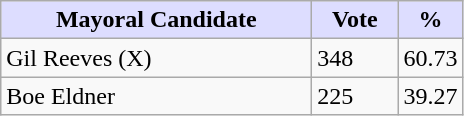<table class="wikitable">
<tr>
<th style="background:#ddf; width:200px;">Mayoral Candidate </th>
<th style="background:#ddf; width:50px;">Vote</th>
<th style="background:#ddf; width:30px;">%</th>
</tr>
<tr>
<td>Gil Reeves (X)</td>
<td>348</td>
<td>60.73</td>
</tr>
<tr>
<td>Boe Eldner</td>
<td>225</td>
<td>39.27</td>
</tr>
</table>
